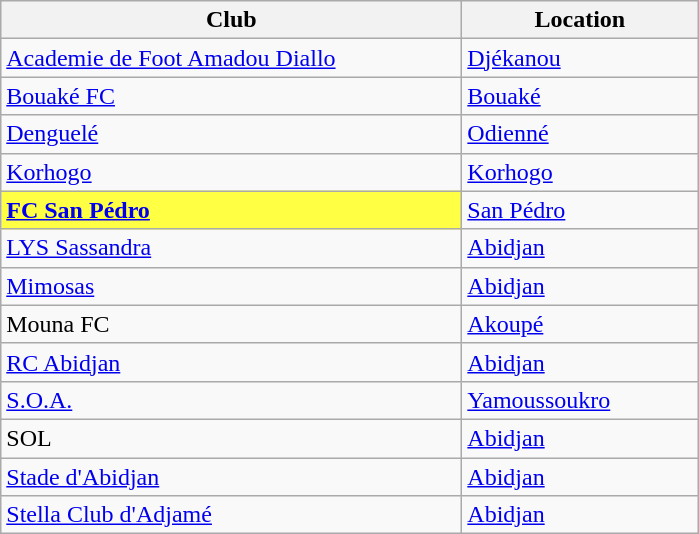<table class="wikitable sortable">
<tr>
<th width="300px" scope="col">Club</th>
<th width="150px" scope="col">Location</th>
</tr>
<tr>
<td><a href='#'>Academie de Foot Amadou Diallo</a></td>
<td><a href='#'>Djékanou</a></td>
</tr>
<tr>
<td><a href='#'>Bouaké FC</a></td>
<td><a href='#'>Bouaké</a></td>
</tr>
<tr>
<td><a href='#'>Denguelé</a></td>
<td><a href='#'>Odienné</a></td>
</tr>
<tr>
<td><a href='#'>Korhogo</a></td>
<td><a href='#'>Korhogo</a></td>
</tr>
<tr>
<td bgcolor=#ffff44><strong><a href='#'>FC San Pédro</a></strong></td>
<td><a href='#'>San Pédro</a></td>
</tr>
<tr>
<td><a href='#'>LYS Sassandra</a></td>
<td><a href='#'>Abidjan</a></td>
</tr>
<tr>
<td><a href='#'>Mimosas</a></td>
<td><a href='#'>Abidjan</a></td>
</tr>
<tr>
<td>Mouna FC</td>
<td><a href='#'>Akoupé</a></td>
</tr>
<tr>
<td><a href='#'>RC Abidjan</a></td>
<td><a href='#'>Abidjan</a></td>
</tr>
<tr>
<td><a href='#'>S.O.A.</a></td>
<td><a href='#'>Yamoussoukro</a></td>
</tr>
<tr>
<td>SOL</td>
<td><a href='#'>Abidjan</a></td>
</tr>
<tr>
<td><a href='#'>Stade d'Abidjan</a></td>
<td><a href='#'>Abidjan</a></td>
</tr>
<tr>
<td><a href='#'>Stella Club d'Adjamé</a></td>
<td><a href='#'>Abidjan</a></td>
</tr>
</table>
